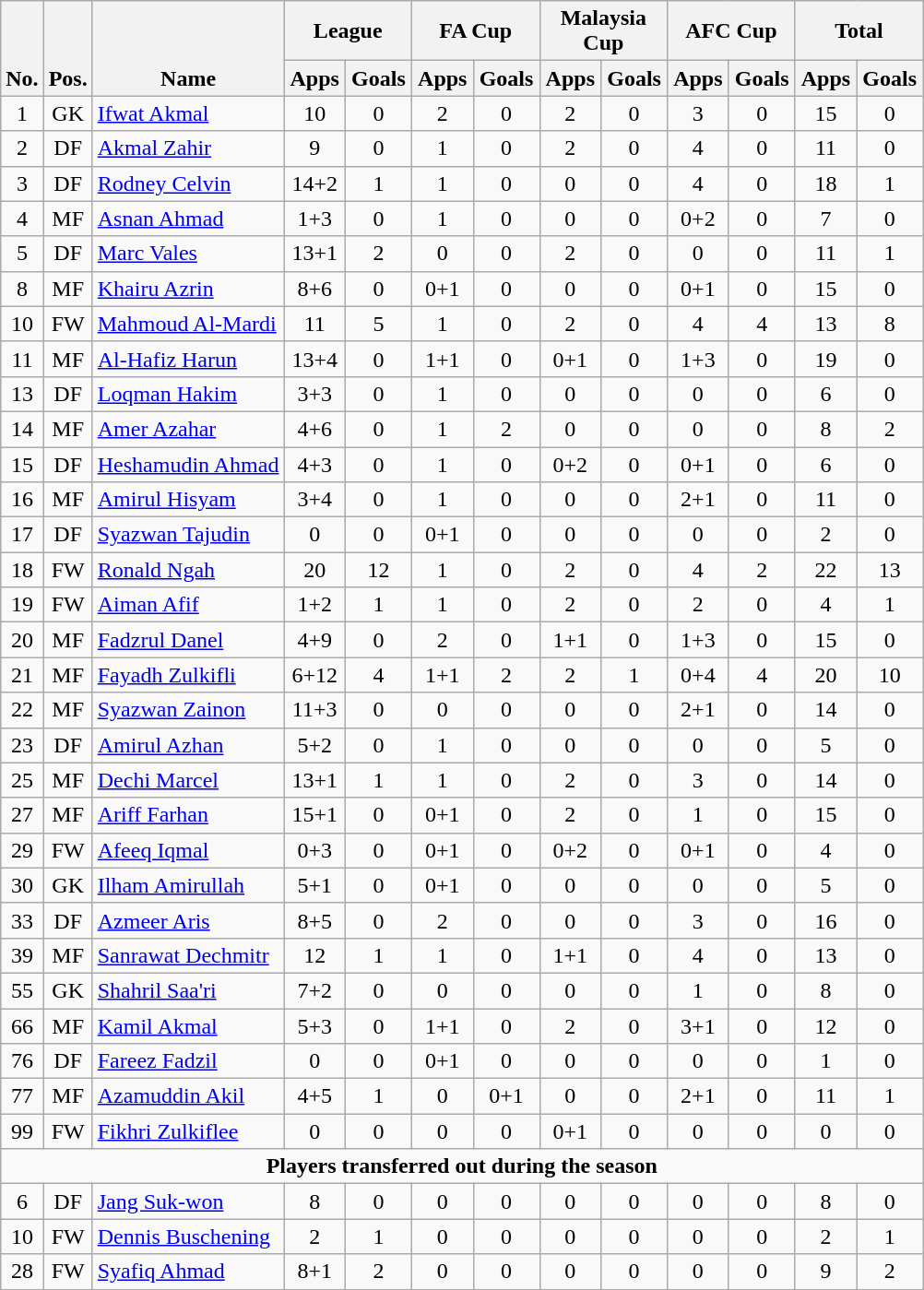<table class="wikitable" style="text-align:center">
<tr>
<th rowspan="2" valign="bottom">No.</th>
<th rowspan="2" valign="bottom">Pos.</th>
<th rowspan="2" valign="bottom">Name</th>
<th colspan="2" width="85">League</th>
<th colspan="2" width="85">FA Cup</th>
<th colspan="2" width="85">Malaysia Cup</th>
<th colspan="2" width="85">AFC Cup</th>
<th colspan="2" width="85">Total</th>
</tr>
<tr>
<th>Apps</th>
<th>Goals</th>
<th>Apps</th>
<th>Goals</th>
<th>Apps</th>
<th>Goals</th>
<th>Apps</th>
<th>Goals</th>
<th>Apps</th>
<th>Goals</th>
</tr>
<tr>
<td>1</td>
<td>GK</td>
<td align="left"> <a href='#'>Ifwat Akmal</a></td>
<td>10</td>
<td>0</td>
<td>2</td>
<td>0</td>
<td>2</td>
<td>0</td>
<td>3</td>
<td>0</td>
<td>15</td>
<td>0</td>
</tr>
<tr>
<td>2</td>
<td>DF</td>
<td align="left"> <a href='#'>Akmal Zahir</a></td>
<td>9</td>
<td>0</td>
<td>1</td>
<td>0</td>
<td>2</td>
<td>0</td>
<td>4</td>
<td>0</td>
<td>11</td>
<td>0</td>
</tr>
<tr>
<td>3</td>
<td>DF</td>
<td align="left"> <a href='#'>Rodney Celvin</a></td>
<td>14+2</td>
<td>1</td>
<td>1</td>
<td>0</td>
<td>0</td>
<td>0</td>
<td>4</td>
<td>0</td>
<td>18</td>
<td>1</td>
</tr>
<tr>
<td>4</td>
<td>MF</td>
<td align="left"> <a href='#'>Asnan Ahmad</a></td>
<td>1+3</td>
<td>0</td>
<td>1</td>
<td>0</td>
<td>0</td>
<td>0</td>
<td>0+2</td>
<td>0</td>
<td>7</td>
<td>0</td>
</tr>
<tr>
<td>5</td>
<td>DF</td>
<td align="left"> <a href='#'>Marc Vales</a></td>
<td>13+1</td>
<td>2</td>
<td>0</td>
<td>0</td>
<td>2</td>
<td>0</td>
<td>0</td>
<td>0</td>
<td>11</td>
<td>1</td>
</tr>
<tr>
<td>8</td>
<td>MF</td>
<td align="left"> <a href='#'>Khairu Azrin</a></td>
<td>8+6</td>
<td>0</td>
<td>0+1</td>
<td>0</td>
<td>0</td>
<td>0</td>
<td>0+1</td>
<td>0</td>
<td>15</td>
<td>0</td>
</tr>
<tr>
<td>10</td>
<td>FW</td>
<td align="left"> <a href='#'>Mahmoud Al-Mardi</a></td>
<td>11</td>
<td>5</td>
<td>1</td>
<td>0</td>
<td>2</td>
<td>0</td>
<td>4</td>
<td>4</td>
<td>13</td>
<td>8</td>
</tr>
<tr>
<td>11</td>
<td>MF</td>
<td align="left"> <a href='#'>Al-Hafiz Harun</a></td>
<td>13+4</td>
<td>0</td>
<td>1+1</td>
<td>0</td>
<td>0+1</td>
<td>0</td>
<td>1+3</td>
<td>0</td>
<td>19</td>
<td>0</td>
</tr>
<tr>
<td>13</td>
<td>DF</td>
<td align="left"> <a href='#'>Loqman Hakim</a></td>
<td>3+3</td>
<td>0</td>
<td>1</td>
<td>0</td>
<td>0</td>
<td>0</td>
<td>0</td>
<td>0</td>
<td>6</td>
<td>0</td>
</tr>
<tr>
<td>14</td>
<td>MF</td>
<td align="left"> <a href='#'>Amer Azahar</a></td>
<td>4+6</td>
<td>0</td>
<td>1</td>
<td>2</td>
<td>0</td>
<td>0</td>
<td>0</td>
<td>0</td>
<td>8</td>
<td>2</td>
</tr>
<tr>
<td>15</td>
<td>DF</td>
<td align="left"> <a href='#'>Heshamudin Ahmad</a></td>
<td>4+3</td>
<td>0</td>
<td>1</td>
<td>0</td>
<td>0+2</td>
<td>0</td>
<td>0+1</td>
<td>0</td>
<td>6</td>
<td>0</td>
</tr>
<tr>
<td>16</td>
<td>MF</td>
<td align="left"> <a href='#'>Amirul Hisyam</a></td>
<td>3+4</td>
<td>0</td>
<td>1</td>
<td>0</td>
<td>0</td>
<td>0</td>
<td>2+1</td>
<td>0</td>
<td>11</td>
<td>0</td>
</tr>
<tr>
<td>17</td>
<td>DF</td>
<td align="left"> <a href='#'>Syazwan Tajudin</a></td>
<td>0</td>
<td>0</td>
<td>0+1</td>
<td>0</td>
<td>0</td>
<td>0</td>
<td>0</td>
<td>0</td>
<td>2</td>
<td>0</td>
</tr>
<tr>
<td>18</td>
<td>FW</td>
<td align="left"> <a href='#'>Ronald Ngah</a></td>
<td>20</td>
<td>12</td>
<td>1</td>
<td>0</td>
<td>2</td>
<td>0</td>
<td>4</td>
<td>2</td>
<td>22</td>
<td>13</td>
</tr>
<tr>
<td>19</td>
<td>FW</td>
<td align="left"> <a href='#'>Aiman Afif</a></td>
<td>1+2</td>
<td>1</td>
<td>1</td>
<td>0</td>
<td>2</td>
<td>0</td>
<td>2</td>
<td>0</td>
<td>4</td>
<td>1</td>
</tr>
<tr>
<td>20</td>
<td>MF</td>
<td align="left"> <a href='#'>Fadzrul Danel</a></td>
<td>4+9</td>
<td>0</td>
<td>2</td>
<td>0</td>
<td>1+1</td>
<td>0</td>
<td>1+3</td>
<td>0</td>
<td>15</td>
<td>0</td>
</tr>
<tr>
<td>21</td>
<td>MF</td>
<td align="left"> <a href='#'>Fayadh Zulkifli</a></td>
<td>6+12</td>
<td>4</td>
<td>1+1</td>
<td>2</td>
<td>2</td>
<td>1</td>
<td>0+4</td>
<td>4</td>
<td>20</td>
<td>10</td>
</tr>
<tr>
<td>22</td>
<td>MF</td>
<td align="left"> <a href='#'>Syazwan Zainon</a></td>
<td>11+3</td>
<td>0</td>
<td>0</td>
<td>0</td>
<td>0</td>
<td>0</td>
<td>2+1</td>
<td>0</td>
<td>14</td>
<td>0</td>
</tr>
<tr>
<td>23</td>
<td>DF</td>
<td align="left"> <a href='#'>Amirul Azhan</a></td>
<td>5+2</td>
<td>0</td>
<td>1</td>
<td>0</td>
<td>0</td>
<td>0</td>
<td>0</td>
<td>0</td>
<td>5</td>
<td>0</td>
</tr>
<tr>
<td>25</td>
<td>MF</td>
<td align="left"> <a href='#'>Dechi Marcel</a></td>
<td>13+1</td>
<td>1</td>
<td>1</td>
<td>0</td>
<td>2</td>
<td>0</td>
<td>3</td>
<td>0</td>
<td>14</td>
<td>0</td>
</tr>
<tr>
<td>27</td>
<td>MF</td>
<td align="left"> <a href='#'>Ariff Farhan</a></td>
<td>15+1</td>
<td>0</td>
<td>0+1</td>
<td>0</td>
<td>2</td>
<td>0</td>
<td>1</td>
<td>0</td>
<td>15</td>
<td>0</td>
</tr>
<tr>
<td>29</td>
<td>FW</td>
<td align="left"> <a href='#'>Afeeq Iqmal</a></td>
<td>0+3</td>
<td>0</td>
<td>0+1</td>
<td>0</td>
<td>0+2</td>
<td>0</td>
<td>0+1</td>
<td>0</td>
<td>4</td>
<td>0</td>
</tr>
<tr>
<td>30</td>
<td>GK</td>
<td align="left"> <a href='#'>Ilham Amirullah</a></td>
<td>5+1</td>
<td>0</td>
<td>0+1</td>
<td>0</td>
<td>0</td>
<td>0</td>
<td>0</td>
<td>0</td>
<td>5</td>
<td>0</td>
</tr>
<tr>
<td>33</td>
<td>DF</td>
<td align="left"> <a href='#'>Azmeer Aris</a></td>
<td>8+5</td>
<td>0</td>
<td>2</td>
<td>0</td>
<td>0</td>
<td>0</td>
<td>3</td>
<td>0</td>
<td>16</td>
<td>0</td>
</tr>
<tr>
<td>39</td>
<td>MF</td>
<td align="left"> <a href='#'>Sanrawat Dechmitr</a></td>
<td>12</td>
<td>1</td>
<td>1</td>
<td>0</td>
<td>1+1</td>
<td>0</td>
<td>4</td>
<td>0</td>
<td>13</td>
<td>0</td>
</tr>
<tr>
<td>55</td>
<td>GK</td>
<td align="left"> <a href='#'>Shahril Saa'ri</a></td>
<td>7+2</td>
<td>0</td>
<td>0</td>
<td>0</td>
<td>0</td>
<td>0</td>
<td>1</td>
<td>0</td>
<td>8</td>
<td>0</td>
</tr>
<tr>
<td>66</td>
<td>MF</td>
<td align="left"> <a href='#'>Kamil Akmal</a></td>
<td>5+3</td>
<td>0</td>
<td>1+1</td>
<td>0</td>
<td>2</td>
<td>0</td>
<td>3+1</td>
<td>0</td>
<td>12</td>
<td>0</td>
</tr>
<tr>
<td>76</td>
<td>DF</td>
<td align="left"> <a href='#'>Fareez Fadzil</a></td>
<td>0</td>
<td>0</td>
<td>0+1</td>
<td>0</td>
<td>0</td>
<td>0</td>
<td>0</td>
<td>0</td>
<td>1</td>
<td>0</td>
</tr>
<tr>
<td>77</td>
<td>MF</td>
<td align="left"> <a href='#'>Azamuddin Akil</a></td>
<td>4+5</td>
<td>1</td>
<td>0</td>
<td>0+1</td>
<td>0</td>
<td>0</td>
<td>2+1</td>
<td>0</td>
<td>11</td>
<td>1</td>
</tr>
<tr>
<td>99</td>
<td>FW</td>
<td align="left"> <a href='#'>Fikhri Zulkiflee</a></td>
<td>0</td>
<td>0</td>
<td>0</td>
<td>0</td>
<td>0+1</td>
<td>0</td>
<td>0</td>
<td>0</td>
<td>0</td>
<td>0</td>
</tr>
<tr>
<td colspan="15"><strong>Players transferred out during the season</strong></td>
</tr>
<tr>
<td>6</td>
<td>DF</td>
<td align="left"> <a href='#'>Jang Suk-won</a></td>
<td>8</td>
<td>0</td>
<td>0</td>
<td>0</td>
<td>0</td>
<td>0</td>
<td>0</td>
<td>0</td>
<td>8</td>
<td>0</td>
</tr>
<tr>
<td>10</td>
<td>FW</td>
<td align="left"> <a href='#'>Dennis Buschening</a></td>
<td>2</td>
<td>1</td>
<td>0</td>
<td>0</td>
<td>0</td>
<td>0</td>
<td>0</td>
<td>0</td>
<td>2</td>
<td>1</td>
</tr>
<tr>
<td>28</td>
<td>FW</td>
<td align="left"> <a href='#'>Syafiq Ahmad</a></td>
<td>8+1</td>
<td>2</td>
<td>0</td>
<td>0</td>
<td>0</td>
<td>0</td>
<td>0</td>
<td>0</td>
<td>9</td>
<td>2</td>
</tr>
<tr>
</tr>
</table>
